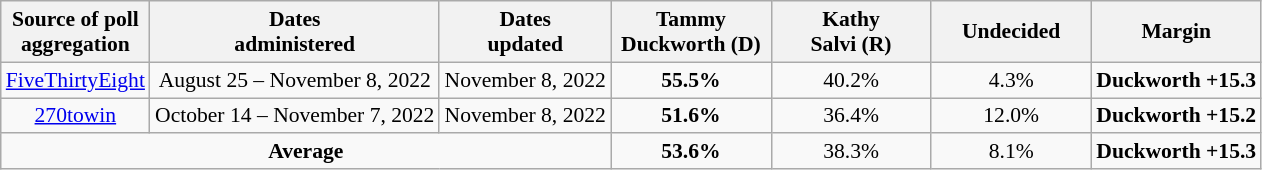<table class="wikitable sortable" style="text-align:center;font-size:90%;line-height:17px">
<tr>
<th>Source of poll<br>aggregation</th>
<th>Dates<br>administered</th>
<th>Dates<br>updated</th>
<th style="width:100px;">Tammy<br>Duckworth (D)</th>
<th style="width:100px;">Kathy<br>Salvi (R)</th>
<th style="width:100px;">Undecided<br></th>
<th>Margin</th>
</tr>
<tr>
<td><a href='#'>FiveThirtyEight</a></td>
<td>August 25 – November 8, 2022</td>
<td>November 8, 2022</td>
<td><strong>55.5%</strong></td>
<td>40.2%</td>
<td>4.3%</td>
<td><strong>Duckworth +15.3</strong></td>
</tr>
<tr>
<td><a href='#'>270towin</a></td>
<td>October 14 – November 7, 2022</td>
<td>November 8, 2022</td>
<td><strong>51.6%</strong></td>
<td>36.4%</td>
<td>12.0%</td>
<td><strong>Duckworth +15.2</strong></td>
</tr>
<tr>
<td colspan="3"><strong>Average</strong></td>
<td><strong>53.6%</strong></td>
<td>38.3%</td>
<td>8.1%</td>
<td><strong>Duckworth +15.3</strong></td>
</tr>
</table>
